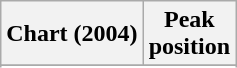<table class="wikitable sortable plainrowheaders" style="text-align:center">
<tr>
<th scope="col">Chart (2004)</th>
<th scope="col">Peak<br>position</th>
</tr>
<tr>
</tr>
<tr>
</tr>
</table>
